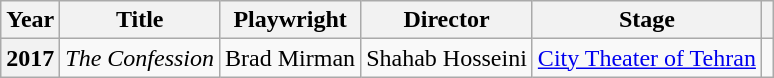<table class="wikitable plainrowheaders sortable"  style=font-size:100%>
<tr>
<th scope="col">Year</th>
<th scope="col">Title</th>
<th scope="col">Playwright</th>
<th scope="col">Director</th>
<th scope="col">Stage</th>
<th scope="col" class="unsortable"></th>
</tr>
<tr>
<th scope="row">2017</th>
<td><em>The Confession</em></td>
<td>Brad Mirman</td>
<td>Shahab Hosseini</td>
<td><a href='#'>City Theater of Tehran</a></td>
<td></td>
</tr>
</table>
